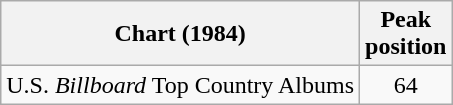<table class="wikitable">
<tr>
<th>Chart (1984)</th>
<th>Peak<br>position</th>
</tr>
<tr>
<td>U.S. <em>Billboard</em> Top Country Albums</td>
<td align="center">64</td>
</tr>
</table>
